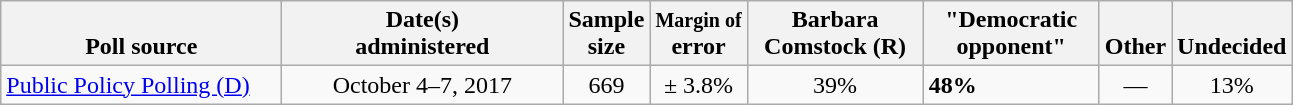<table class="wikitable">
<tr valign= bottom>
<th style="width:180px;">Poll source</th>
<th style="width:180px;">Date(s)<br>administered</th>
<th class=small>Sample<br>size</th>
<th class=small><small>Margin of</small><br>error</th>
<th style="width:110px;">Barbara<br>Comstock (R)</th>
<th style="width:110px;">"Democratic<br>opponent"</th>
<th>Other</th>
<th>Undecided</th>
</tr>
<tr>
<td><a href='#'>Public Policy Polling (D)</a></td>
<td align=center>October 4–7, 2017</td>
<td align=center>669</td>
<td align=center>± 3.8%</td>
<td align=center>39%</td>
<td><strong>48%</strong></td>
<td align=center>—</td>
<td align=center>13%</td>
</tr>
</table>
